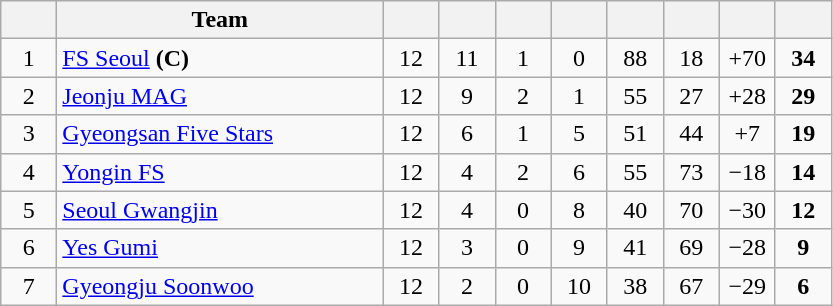<table class="wikitable" style="text-align: center;">
<tr>
<th width=30></th>
<th width=210>Team</th>
<th width=30></th>
<th width=30></th>
<th width=30></th>
<th width=30></th>
<th width=30></th>
<th width=30></th>
<th width=30></th>
<th width=30></th>
</tr>
<tr>
<td>1</td>
<td style="text-align:left;"><a href='#'>FS Seoul</a> <strong>(C)</strong></td>
<td>12</td>
<td>11</td>
<td>1</td>
<td>0</td>
<td>88</td>
<td>18</td>
<td>+70</td>
<td><strong>34</strong></td>
</tr>
<tr>
<td>2</td>
<td style="text-align:left;"><a href='#'>Jeonju MAG</a></td>
<td>12</td>
<td>9</td>
<td>2</td>
<td>1</td>
<td>55</td>
<td>27</td>
<td>+28</td>
<td><strong>29</strong></td>
</tr>
<tr>
<td>3</td>
<td style="text-align:left;"><a href='#'>Gyeongsan Five Stars</a></td>
<td>12</td>
<td>6</td>
<td>1</td>
<td>5</td>
<td>51</td>
<td>44</td>
<td>+7</td>
<td><strong>19</strong></td>
</tr>
<tr>
<td>4</td>
<td style="text-align:left;"><a href='#'>Yongin FS</a></td>
<td>12</td>
<td>4</td>
<td>2</td>
<td>6</td>
<td>55</td>
<td>73</td>
<td>−18</td>
<td><strong>14</strong></td>
</tr>
<tr>
<td>5</td>
<td style="text-align:left;"><a href='#'>Seoul Gwangjin</a></td>
<td>12</td>
<td>4</td>
<td>0</td>
<td>8</td>
<td>40</td>
<td>70</td>
<td>−30</td>
<td><strong>12</strong></td>
</tr>
<tr>
<td>6</td>
<td style="text-align:left;"><a href='#'>Yes Gumi</a></td>
<td>12</td>
<td>3</td>
<td>0</td>
<td>9</td>
<td>41</td>
<td>69</td>
<td>−28</td>
<td><strong>9</strong></td>
</tr>
<tr>
<td>7</td>
<td style="text-align:left;"><a href='#'>Gyeongju Soonwoo</a></td>
<td>12</td>
<td>2</td>
<td>0</td>
<td>10</td>
<td>38</td>
<td>67</td>
<td>−29</td>
<td><strong>6</strong></td>
</tr>
</table>
